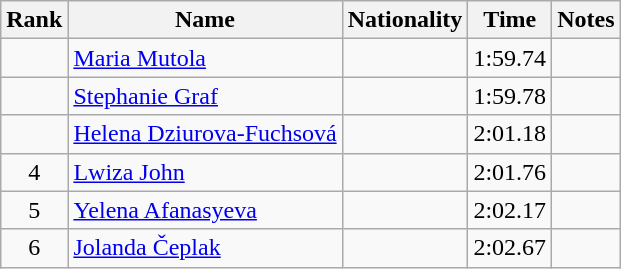<table class="wikitable sortable" style="text-align:center">
<tr>
<th>Rank</th>
<th>Name</th>
<th>Nationality</th>
<th>Time</th>
<th>Notes</th>
</tr>
<tr>
<td></td>
<td align="left"><a href='#'>Maria Mutola</a></td>
<td align=left></td>
<td>1:59.74</td>
<td></td>
</tr>
<tr>
<td></td>
<td align="left"><a href='#'>Stephanie Graf</a></td>
<td align=left></td>
<td>1:59.78</td>
<td></td>
</tr>
<tr>
<td></td>
<td align="left"><a href='#'>Helena Dziurova-Fuchsová</a></td>
<td align=left></td>
<td>2:01.18</td>
<td></td>
</tr>
<tr>
<td>4</td>
<td align="left"><a href='#'>Lwiza John</a></td>
<td align=left></td>
<td>2:01.76</td>
<td></td>
</tr>
<tr>
<td>5</td>
<td align="left"><a href='#'>Yelena Afanasyeva</a></td>
<td align=left></td>
<td>2:02.17</td>
<td></td>
</tr>
<tr>
<td>6</td>
<td align="left"><a href='#'>Jolanda Čeplak</a></td>
<td align=left></td>
<td>2:02.67</td>
<td></td>
</tr>
</table>
